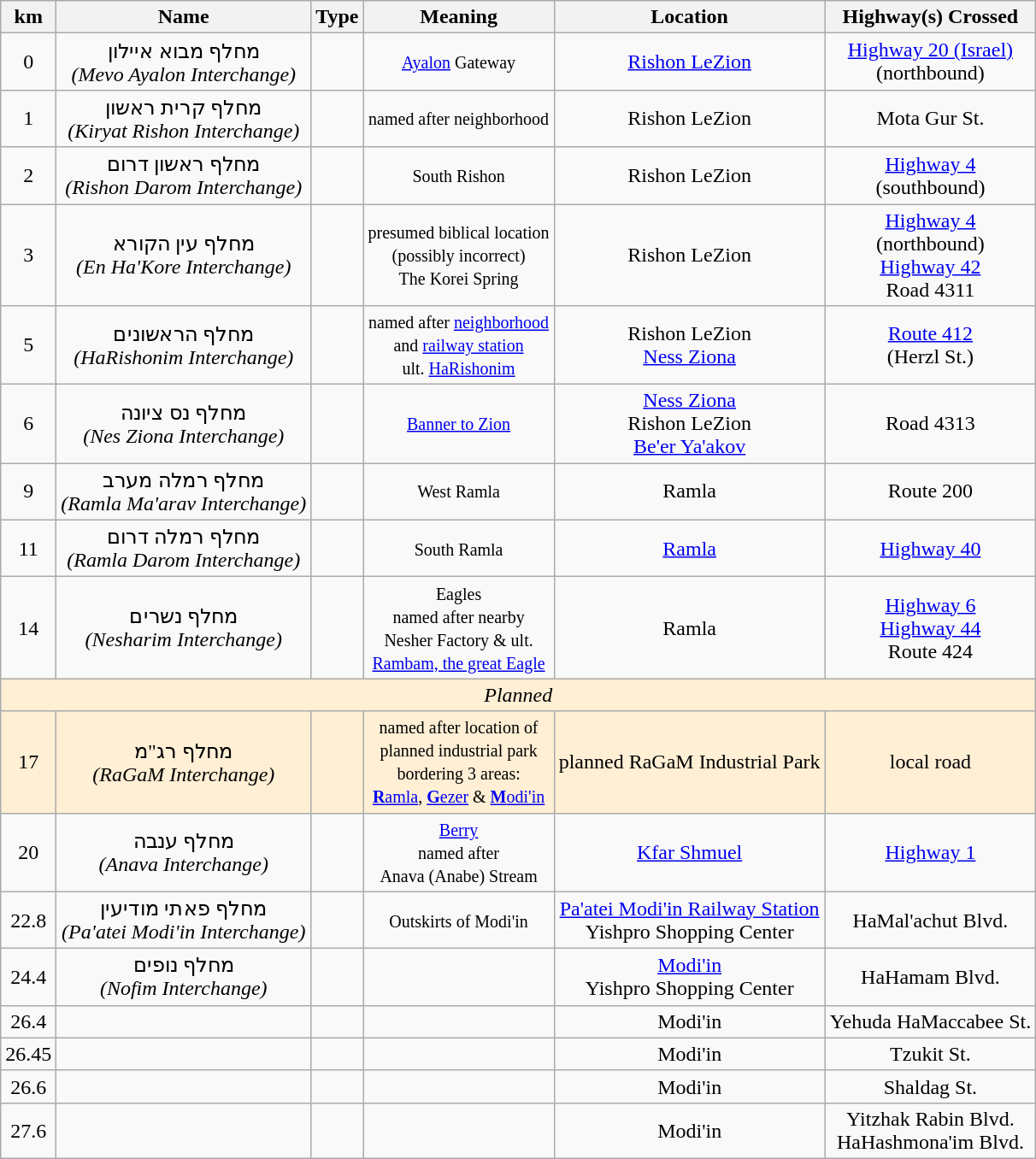<table class="wikitable">
<tr>
<th>km</th>
<th>Name</th>
<th>Type</th>
<th>Meaning</th>
<th>Location</th>
<th>Highway(s) Crossed</th>
</tr>
<tr>
<td style="text-align:center;">0</td>
<td style="text-align:center;">מחלף מבוא איילון<br><em>(Mevo Ayalon Interchange)</em></td>
<td style="text-align:center;"></td>
<td style="text-align:center;"><small><a href='#'>Ayalon</a> Gateway</small></td>
<td style="text-align:center;"><a href='#'>Rishon LeZion</a></td>
<td style="text-align:center;"> <a href='#'>Highway 20 (Israel)</a><br>(northbound)</td>
</tr>
<tr>
<td style="text-align:center;">1</td>
<td style="text-align:center;">מחלף קרית ראשון<br><em>(Kiryat Rishon Interchange)</em></td>
<td style="text-align:center;"></td>
<td style="text-align:center;"><small>named after neighborhood</small></td>
<td style="text-align:center;">Rishon LeZion</td>
<td style="text-align:center;">Mota Gur St.</td>
</tr>
<tr>
<td style="text-align:center;">2</td>
<td style="text-align:center;">מחלף ראשון דרום<br><em>(Rishon Darom Interchange)</em></td>
<td style="text-align:center;"></td>
<td style="text-align:center;"><small>South Rishon</small></td>
<td style="text-align:center;">Rishon LeZion</td>
<td style="text-align:center;"> <a href='#'>Highway 4</a><br>(southbound)</td>
</tr>
<tr>
<td style="text-align:center;">3</td>
<td style="text-align:center;">מחלף עין הקורא<br><em>(En Ha'Kore Interchange)</em></td>
<td style="text-align:center;"></td>
<td style="text-align:center;"><small>presumed biblical location<br>(possibly incorrect)<br>The Korei Spring</small></td>
<td style="text-align:center;">Rishon LeZion</td>
<td style="text-align:center;"> <a href='#'>Highway 4</a><br>(northbound)<br> <a href='#'>Highway 42</a><br> Road 4311</td>
</tr>
<tr>
<td style="text-align:center;">5</td>
<td style="text-align:center;">מחלף הראשונים<br><em>(HaRishonim Interchange)</em></td>
<td style="text-align:center;"></td>
<td style="text-align:center;"><small>named after <a href='#'>neighborhood</a><br>and <a href='#'>railway station</a><br>ult. <a href='#'>HaRishonim</a></small></td>
<td style="text-align:center;">Rishon LeZion<br><a href='#'>Ness Ziona</a></td>
<td style="text-align:center;"> <a href='#'>Route 412</a><br>(Herzl St.)</td>
</tr>
<tr>
<td style="text-align:center;">6</td>
<td style="text-align:center;">מחלף נס ציונה<br><em>(Nes Ziona Interchange)</em></td>
<td style="text-align:center;"></td>
<td style="text-align:center;"><small><a href='#'>Banner to Zion</a></small></td>
<td style="text-align:center;"><a href='#'>Ness Ziona</a><br>Rishon LeZion<br><a href='#'>Be'er Ya'akov</a></td>
<td style="text-align:center;"> Road 4313</td>
</tr>
<tr>
<td style="text-align:center;">9</td>
<td style="text-align:center;">מחלף רמלה מערב<br><em>(Ramla Ma'arav Interchange)</em></td>
<td style="text-align:center;"></td>
<td style="text-align:center;"><small>West Ramla</small></td>
<td style="text-align:center;">Ramla</td>
<td style="text-align:center;"> Route 200</td>
</tr>
<tr>
<td style="text-align:center;">11</td>
<td style="text-align:center;">מחלף רמלה דרום<br><em>(Ramla Darom Interchange)</em></td>
<td style="text-align:center;"></td>
<td style="text-align:center;"><small>South Ramla</small></td>
<td style="text-align:center;"><a href='#'>Ramla</a></td>
<td style="text-align:center;"> <a href='#'>Highway 40</a></td>
</tr>
<tr>
<td style="text-align:center;">14</td>
<td style="text-align:center;">מחלף נשרים<br><em>(Nesharim Interchange)</em></td>
<td style="text-align:center;"></td>
<td style="text-align:center;"><small>Eagles<br>named after nearby<br>Nesher Factory & ult.<br><a href='#'>Rambam, the great Eagle</a></small></td>
<td style="text-align:center;">Ramla</td>
<td style="text-align:center;"> <a href='#'>Highway 6</a><br> <a href='#'>Highway 44</a><br> Route 424</td>
</tr>
<tr>
<td colspan="6"  style="text-align:center; background:#ffefd5;"><em>Planned</em></td>
</tr>
<tr>
<td style="text-align:center; background:#ffefd5;">17</td>
<td style="text-align:center; background:#ffefd5;">מחלף רג"מ<br><em>(RaGaM Interchange)</em></td>
<td style="text-align:center; background:#ffefd5;"></td>
<td style="text-align:center; background:#ffefd5;"><small>named after location of<br>planned industrial park<br>bordering 3 areas:<br><a href='#'><strong>R</strong>amla</a>, <a href='#'><strong>G</strong>ezer</a> & <a href='#'><strong>M</strong>odi'in</a></small></td>
<td style="text-align:center; background:#ffefd5;">planned RaGaM Industrial Park</td>
<td style="text-align:center; background:#ffefd5;">local road</td>
</tr>
<tr>
<td style="text-align:center;">20</td>
<td style="text-align:center;">מחלף ענבה<br><em>(Anava Interchange)</em></td>
<td style="text-align:center;"></td>
<td style="text-align:center;"><small><a href='#'>Berry</a><br>named after<br>Anava (Anabe) Stream</small></td>
<td style="text-align:center;"><a href='#'>Kfar Shmuel</a></td>
<td style="text-align:center;"> <a href='#'>Highway 1</a></td>
</tr>
<tr>
<td style="text-align:center;">22.8</td>
<td style="text-align:center;">מחלף פאתי מודיעין<br><em>(Pa'atei Modi'in Interchange)</em></td>
<td style="text-align:center;"><br></td>
<td style="text-align:center;"><small>Outskirts of Modi'in</small></td>
<td style="text-align:center;"><a href='#'>Pa'atei Modi'in Railway Station</a><br>Yishpro Shopping Center</td>
<td style="text-align:center;">HaMal'achut Blvd.</td>
</tr>
<tr>
<td style="text-align:center;">24.4</td>
<td style="text-align:center;">מחלף נופים<br><em>(Nofim Interchange)</em></td>
<td style="text-align:center;"><br></td>
<td style="text-align:center;"></td>
<td style="text-align:center;"><a href='#'>Modi'in</a><br>Yishpro Shopping Center</td>
<td style="text-align:center;">HaHamam Blvd.</td>
</tr>
<tr>
<td style="text-align:center;">26.4</td>
<td style="text-align:center;"></td>
<td style="text-align:center;"></td>
<td style="text-align:center;"></td>
<td style="text-align:center;">Modi'in</td>
<td style="text-align:center;">Yehuda HaMaccabee St.</td>
</tr>
<tr>
<td style="text-align:center;">26.45</td>
<td style="text-align:center;"></td>
<td style="text-align:center;"></td>
<td style="text-align:center;"></td>
<td style="text-align:center;">Modi'in</td>
<td style="text-align:center;">Tzukit St.</td>
</tr>
<tr>
<td style="text-align:center;">26.6</td>
<td style="text-align:center;"></td>
<td style="text-align:center;"></td>
<td style="text-align:center;"></td>
<td style="text-align:center;">Modi'in</td>
<td style="text-align:center;">Shaldag St.</td>
</tr>
<tr>
<td style="text-align:center;">27.6</td>
<td style="text-align:center;"></td>
<td style="text-align:center;"></td>
<td style="text-align:center;"></td>
<td style="text-align:center;">Modi'in</td>
<td style="text-align:center;">Yitzhak Rabin Blvd.<br>HaHashmona'im Blvd.</td>
</tr>
</table>
